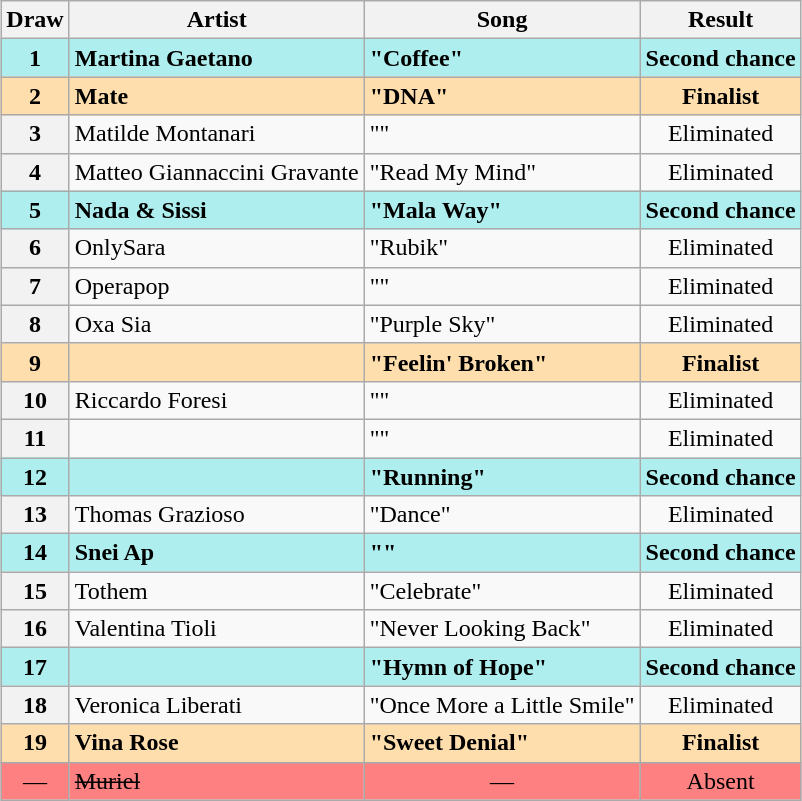<table class="sortable wikitable plainrowheaders" style="margin: 1em auto 1em auto; text-align:center;">
<tr>
<th scope="col">Draw</th>
<th scope="col">Artist</th>
<th scope="col">Song</th>
<th scope="col">Result</th>
</tr>
<tr style="font-weight:bold; background:paleturquoise;">
<th scope="row" style="font-weight:bold; background:paleturquoise; text-align:center;">1</th>
<td style="font-weight:bold; background:paleturquoise;" align="left">Martina Gaetano</td>
<td style="font-weight:bold; background:paleturquoise;" align="left">"Coffee"</td>
<td style="font-weight:bold; background:paleturquoise;">Second chance</td>
</tr>
<tr style="font-weight:bold; background:navajowhite;">
<th scope="row" style="font-weight:bold; background:navajowhite; text-align:center;">2</th>
<td style="font-weight:bold; background:navajowhite;" align="left">Mate</td>
<td style="font-weight:bold; background:navajowhite;" align="left">"DNA"</td>
<td style="font-weight:bold; background:navajowhite;">Finalist</td>
</tr>
<tr>
<th scope="row" style="text-align:center;">3</th>
<td align="left">Matilde Montanari</td>
<td align="left">""</td>
<td>Eliminated</td>
</tr>
<tr>
<th scope="row" style="text-align:center;">4</th>
<td align="left">Matteo Giannaccini Gravante</td>
<td align="left">"Read My Mind"</td>
<td>Eliminated</td>
</tr>
<tr style="font-weight:bold; background:paleturquoise;">
<th scope="row" style="font-weight:bold; background:paleturquoise; text-align:center;">5</th>
<td align="left">Nada & Sissi</td>
<td align="left">"Mala Way"</td>
<td>Second chance</td>
</tr>
<tr>
<th scope="row" style="text-align:center;">6</th>
<td align="left">OnlySara</td>
<td align="left">"Rubik"</td>
<td>Eliminated</td>
</tr>
<tr>
<th scope="row" style="text-align:center;">7</th>
<td align="left">Operapop</td>
<td align="left">""</td>
<td>Eliminated</td>
</tr>
<tr>
<th scope="row" style="text-align:center;">8</th>
<td align="left">Oxa Sia</td>
<td align="left">"Purple Sky"</td>
<td>Eliminated</td>
</tr>
<tr style="font-weight:bold; background:navajowhite;">
<th scope="row" style="font-weight:bold; background:navajowhite; text-align:center;">9</th>
<td style="font-weight:bold; background:navajowhite;" align="left"></td>
<td style="font-weight:bold; background:navajowhite;" align="left">"Feelin' Broken"</td>
<td style="font-weight:bold; background:navajowhite;">Finalist</td>
</tr>
<tr>
<th scope="row" style="text-align:center;">10</th>
<td align="left">Riccardo Foresi</td>
<td align="left">""</td>
<td>Eliminated</td>
</tr>
<tr>
<th scope="row" style="text-align:center;">11</th>
<td align="left"></td>
<td align="left">""</td>
<td>Eliminated</td>
</tr>
<tr style="font-weight:bold; background:paleturquoise;">
<th scope="row" style="font-weight:bold; background:paleturquoise; text-align:center;">12</th>
<td align="left"></td>
<td align="left">"Running"</td>
<td>Second chance</td>
</tr>
<tr>
<th scope="row" style="text-align:center;">13</th>
<td align="left">Thomas Grazioso</td>
<td align="left">"Dance"</td>
<td>Eliminated</td>
</tr>
<tr style="font-weight:bold; background:paleturquoise;">
<th scope="row" style="font-weight:bold; background:paleturquoise; text-align:center;">14</th>
<td align="left">Snei Ap</td>
<td align="left">""</td>
<td>Second chance</td>
</tr>
<tr>
<th scope="row" style="text-align:center;">15</th>
<td align="left">Tothem</td>
<td align="left">"Celebrate"</td>
<td>Eliminated</td>
</tr>
<tr>
<th scope="row" style="text-align:center;">16</th>
<td align="left">Valentina Tioli</td>
<td align="left">"Never Looking Back"</td>
<td>Eliminated</td>
</tr>
<tr style="font-weight:bold; background:paleturquoise;">
<th scope="row" style="font-weight:bold; background:paleturquoise; text-align:center;">17</th>
<td align="left"></td>
<td align="left">"Hymn of Hope"</td>
<td>Second chance</td>
</tr>
<tr>
<th scope="row" style="text-align:center;">18</th>
<td align="left">Veronica Liberati</td>
<td align="left">"Once More a Little Smile"</td>
<td>Eliminated</td>
</tr>
<tr style="font-weight:bold; background:navajowhite;">
<th scope="row" style="font-weight:bold; background:navajowhite; text-align:center;">19</th>
<td style="font-weight:bold; background:navajowhite;" align="left">Vina Rose</td>
<td style="font-weight:bold; background:navajowhite;" align="left">"Sweet Denial"</td>
<td style="font-weight:bold; background:navajowhite;">Finalist</td>
</tr>
<tr style="background:#fe8080;">
<td rowspan="3">—</td>
<td align="left"><s>Muriel</s></td>
<td>—</td>
<td>Absent</td>
</tr>
</table>
